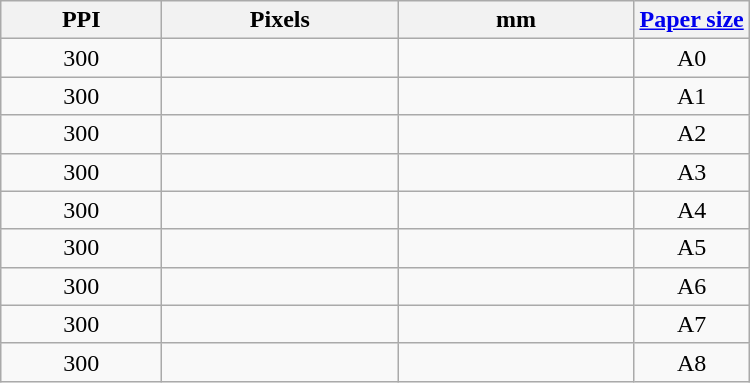<table class="wikitable  sortable alternance" style=" text-align:center; width:500px;">
<tr>
<th width="100px">PPI</th>
<th width="150px">Pixels</th>
<th width="150px">mm</th>
<th><a href='#'>Paper size</a></th>
</tr>
<tr>
<td>300</td>
<td></td>
<td></td>
<td>A0</td>
</tr>
<tr>
<td>300</td>
<td></td>
<td></td>
<td>A1</td>
</tr>
<tr>
<td>300</td>
<td></td>
<td></td>
<td>A2</td>
</tr>
<tr>
<td>300</td>
<td></td>
<td></td>
<td>A3</td>
</tr>
<tr>
<td>300</td>
<td></td>
<td></td>
<td>A4</td>
</tr>
<tr>
<td>300</td>
<td></td>
<td></td>
<td>A5</td>
</tr>
<tr>
<td>300</td>
<td></td>
<td></td>
<td>A6</td>
</tr>
<tr>
<td>300</td>
<td></td>
<td></td>
<td>A7</td>
</tr>
<tr>
<td>300</td>
<td></td>
<td></td>
<td>A8</td>
</tr>
</table>
